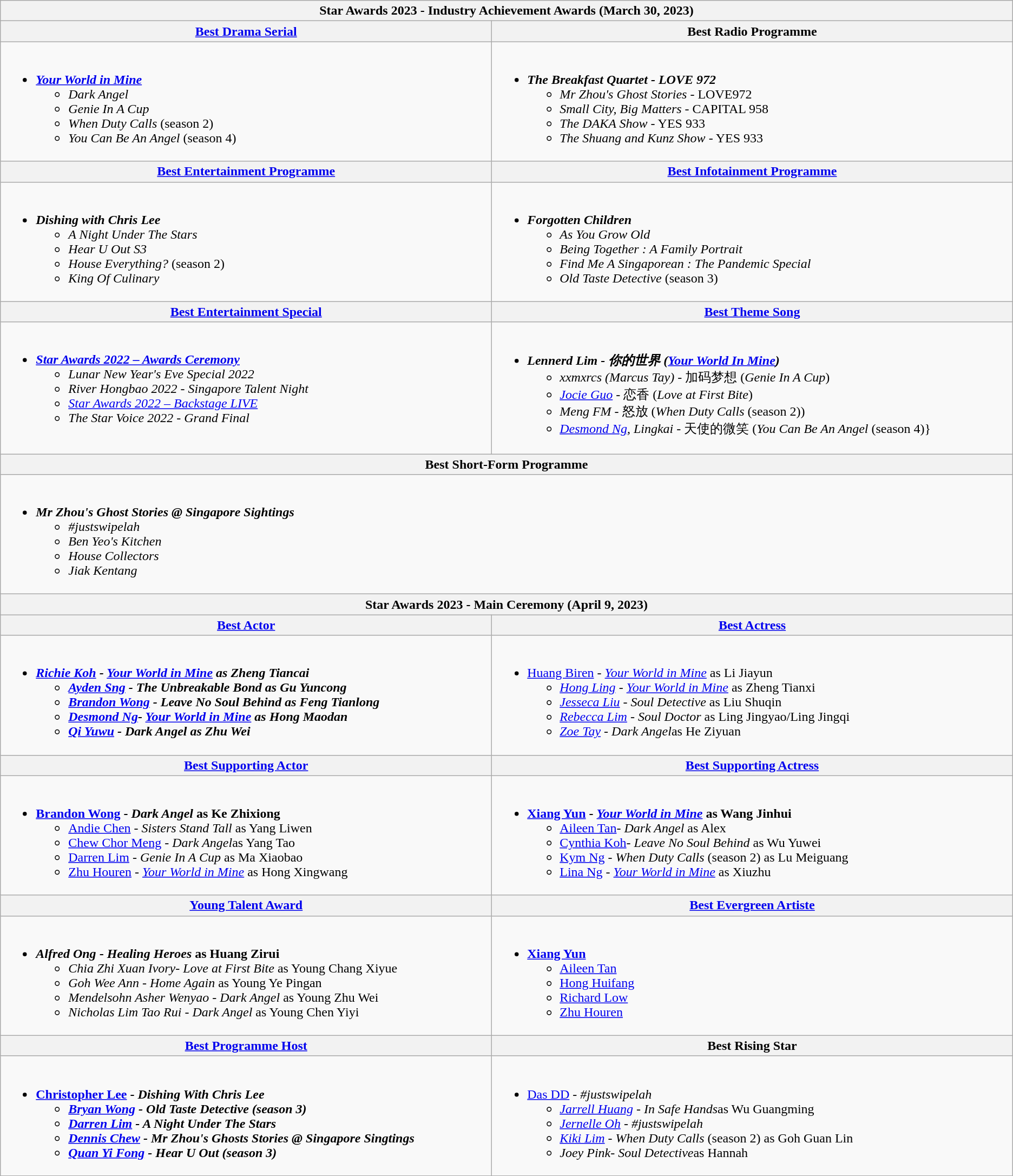<table class=wikitable style="width=100%">
<tr>
<th colspan=2>Star Awards 2023 - Industry Achievement Awards (March 30, 2023)</th>
</tr>
<tr>
<th style="width=50%"><a href='#'>Best Drama Serial</a></th>
<th style="width=50%">Best Radio Programme</th>
</tr>
<tr>
<td valign="top"><br><ul><li><strong><em><a href='#'>Your World in Mine</a></em></strong><ul><li><em>Dark Angel</em></li><li><em>Genie In A Cup</em></li><li><em>When Duty Calls</em> (season 2)</li><li><em>You Can Be An Angel</em> (season 4)</li></ul></li></ul></td>
<td valign="top"><br><ul><li><strong><em>The Breakfast Quartet - LOVE 972</em></strong><ul><li><em>Mr Zhou's Ghost Stories</em> - LOVE972</li><li><em>Small City, Big Matters</em> - CAPITAL 958</li><li><em>The DAKA Show </em> - YES 933</li><li><em>The Shuang and Kunz Show </em> - YES 933</li></ul></li></ul></td>
</tr>
<tr>
<th style="width=50%"><a href='#'>Best Entertainment Programme</a></th>
<th style="width=50%"><a href='#'>Best Infotainment Programme</a></th>
</tr>
<tr>
<td valign="top"><br><ul><li><strong><em>Dishing with Chris Lee</em></strong><ul><li><em>A Night Under The Stars</em></li><li><em>Hear U Out S3</em></li><li><em>House Everything?</em> (season 2)</li><li><em>King Of Culinary</em></li></ul></li></ul></td>
<td valign="top"><br><ul><li><strong><em>Forgotten Children</em></strong><ul><li><em>As You Grow Old</em></li><li><em>Being Together : A Family Portrait </em></li><li><em>Find Me A Singaporean : The Pandemic Special</em></li><li><em>Old Taste Detective</em> (season 3)</li></ul></li></ul></td>
</tr>
<tr>
<th style="width=50%"><a href='#'> Best Entertainment Special</a></th>
<th style="width=50%"><a href='#'>Best Theme Song</a></th>
</tr>
<tr>
<td valign="top"><br><ul><li><strong><em><a href='#'>Star Awards 2022 – Awards Ceremony</a></em></strong><ul><li><em>Lunar New Year's Eve Special 2022</em></li><li><em>River Hongbao 2022 - Singapore Talent Night </em></li><li><em><a href='#'>Star Awards 2022 – Backstage LIVE</a> </em></li><li><em>The Star Voice 2022 - Grand Final</em></li></ul></li></ul></td>
<td valign="top"><br><ul><li><strong><em>Lennerd Lim<em> - 你的世界 </em>(<a href='#'>Your World In Mine</a>)</em></strong><ul><li><em>xxmxrcs (Marcus Tay)</em> - 加码梦想 (<em>Genie In A Cup</em>)</li><li><em><a href='#'>Jocie Guo</a></em> - 恋香 (<em>Love at First Bite</em>)</li><li><em>Meng FM</em> - 怒放 (<em>When Duty Calls</em> (season 2))</li><li><em><a href='#'>Desmond Ng</a></em>, <em>Lingkai</em> - 天使的微笑 (<em>You Can Be An Angel</em> (season 4)}</li></ul></li></ul></td>
</tr>
<tr>
<th scope="col" colspan="2" style="vertical-align:top; style="width=50%">Best Short-Form Programme</th>
</tr>
<tr>
<td colspan="2" style="vertical-align:top"><br><ul><li><strong><em>Mr Zhou's Ghost Stories @ Singapore Sightings</em></strong><ul><li><em>#justswipelah</em></li><li><em>Ben Yeo's Kitchen</em></li><li><em>House Collectors</em></li><li><em>Jiak Kentang</em></li></ul></li></ul></td>
</tr>
<tr>
<th colspan=2>Star Awards 2023 - Main Ceremony (April 9, 2023)</th>
</tr>
<tr>
<th style="width=50%"><a href='#'> Best Actor</a></th>
<th style="width=50%"><a href='#'>Best Actress</a></th>
</tr>
<tr>
<td valign="top"><br><ul><li><strong><em><a href='#'>Richie Koh</a><em>  - </em><a href='#'>Your World in Mine</a><em> as Zheng Tiancai<strong><ul><li></em><a href='#'>Ayden Sng</a><em> - </em>The Unbreakable Bond<em> as Gu Yuncong</li><li></em><a href='#'>Brandon Wong</a><em>  - </em>Leave No Soul Behind<em> as Feng Tianlong</li><li></em><a href='#'>Desmond Ng</a><em>- </em><a href='#'>Your World in Mine</a><em> as Hong Maodan</li><li></em><a href='#'>Qi Yuwu</a><em> - </em>Dark Angel<em> as Zhu Wei</li></ul></li></ul></td>
<td valign="top"><br><ul><li></em></strong><a href='#'>Huang Biren</a></em>  - <em><a href='#'>Your World in Mine</a></em> as Li Jiayun</strong><ul><li><em><a href='#'>Hong Ling</a></em>  - <em><a href='#'>Your World in Mine</a></em> as Zheng Tianxi</li><li><em><a href='#'>Jesseca Liu</a></em> - <em>Soul Detective</em> as Liu Shuqin</li><li><em><a href='#'>Rebecca Lim</a></em>  - <em>Soul Doctor</em> as Ling Jingyao/Ling Jingqi</li><li><em><a href='#'>Zoe Tay</a></em> - <em>Dark Angel</em>as He Ziyuan</li></ul></li></ul></td>
</tr>
<tr>
<th style="width=50%"><a href='#'> Best Supporting Actor</a></th>
<th style="width=50%"><a href='#'>Best Supporting Actress</a></th>
</tr>
<tr>
<td valign="top"><br><ul><li><strong><a href='#'>Brandon Wong</a> - <em>Dark Angel</em> as Ke Zhixiong</strong><ul><li><a href='#'>Andie Chen</a> - <em>Sisters Stand Tall</em> as Yang Liwen</li><li><a href='#'>Chew Chor Meng</a> - <em>Dark Angel</em>as Yang Tao</li><li><a href='#'>Darren Lim</a> - <em>Genie In A Cup</em> as Ma Xiaobao</li><li><a href='#'>Zhu Houren</a> - <em><a href='#'>Your World in Mine</a></em> as Hong Xingwang</li></ul></li></ul></td>
<td valign="top"><br><ul><li><strong><a href='#'>Xiang Yun</a> - <em><a href='#'>Your World in Mine</a></em> as Wang Jinhui</strong><ul><li><a href='#'>Aileen Tan</a>- <em>Dark Angel</em> as Alex</li><li><a href='#'>Cynthia Koh</a>- <em>Leave No Soul Behind</em> as Wu Yuwei</li><li><a href='#'>Kym Ng</a> - <em>When Duty Calls</em> (season 2) as Lu Meiguang</li><li><a href='#'>Lina Ng</a> - <em><a href='#'>Your World in Mine</a></em> as Xiuzhu</li></ul></li></ul></td>
</tr>
<tr>
<th style="width=50%"><a href='#'> Young Talent Award</a></th>
<th style="width=50%"><a href='#'>Best Evergreen Artiste</a></th>
</tr>
<tr>
<td valign="top"><br><ul><li><strong> <em>Alfred Ong</em> - <em>Healing Heroes</em> as Huang Zirui</strong><ul><li><em> Chia Zhi Xuan Ivory</em>- <em>Love at First Bite</em> as Young Chang Xiyue</li><li><em>Goh Wee Ann </em>- <em>Home Again</em> as Young Ye Pingan</li><li><em>Mendelsohn Asher Wenyao</em>  - <em>Dark Angel</em> as Young Zhu Wei</li><li><em>Nicholas Lim Tao Rui</em> - <em>Dark Angel</em> as Young Chen Yiyi</li></ul></li></ul></td>
<td valign="top"><br><ul><li><strong><a href='#'>Xiang Yun</a></strong><ul><li><a href='#'>Aileen Tan</a></li><li><a href='#'>Hong Huifang</a></li><li><a href='#'>Richard Low</a></li><li><a href='#'>Zhu Houren</a></li></ul></li></ul></td>
</tr>
<tr>
<th style="width=50%"><a href='#'> Best Programme Host</a></th>
<th style="width=50%">Best Rising Star</th>
</tr>
<tr>
<td valign="top"><br><ul><li><strong><a href='#'>Christopher Lee</a> - <em>Dishing With Chris Lee<strong><em><ul><li><a href='#'>Bryan Wong</a> - </em>Old Taste Detective<em> (season 3)</li><li><a href='#'>Darren Lim</a> - </em>A Night Under The Stars<em></li><li><a href='#'>Dennis Chew</a> - </em>Mr Zhou's Ghosts Stories @ Singapore Singtings<em></li><li><a href='#'>Quan Yi Fong</a> - </em>Hear U Out<em> (season 3)</li></ul></li></ul></td>
<td valign="top"><br><ul><li></em></strong><a href='#'>Das DD</a></em> - <em>#justswipelah</em> </strong><ul><li><em><a href='#'>Jarrell Huang</a></em> - <em>In Safe Hands</em>as Wu Guangming</li><li><em><a href='#'>Jernelle Oh</a></em> -  <em>#justswipelah</em></li><li><em><a href='#'>Kiki Lim</a></em> - <em>When Duty Calls</em> (season 2) as Goh Guan Lin</li><li><em>Joey Pink</em>- <em>Soul Detective</em>as Hannah</li></ul></li></ul></td>
</tr>
</table>
